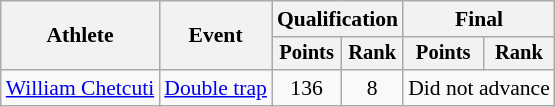<table class="wikitable" style="font-size:90%">
<tr>
<th rowspan="2">Athlete</th>
<th rowspan="2">Event</th>
<th colspan="2">Qualification</th>
<th colspan="2">Final</th>
</tr>
<tr style="font-size:95%">
<th scope="col">Points</th>
<th scope="col">Rank</th>
<th scope="col">Points</th>
<th scope="col">Rank</th>
</tr>
<tr align=center>
<td align=left><a href='#'>William Chetcuti</a></td>
<td align=left><a href='#'>Double trap</a></td>
<td>136</td>
<td>8</td>
<td colspan=2>Did not advance</td>
</tr>
</table>
